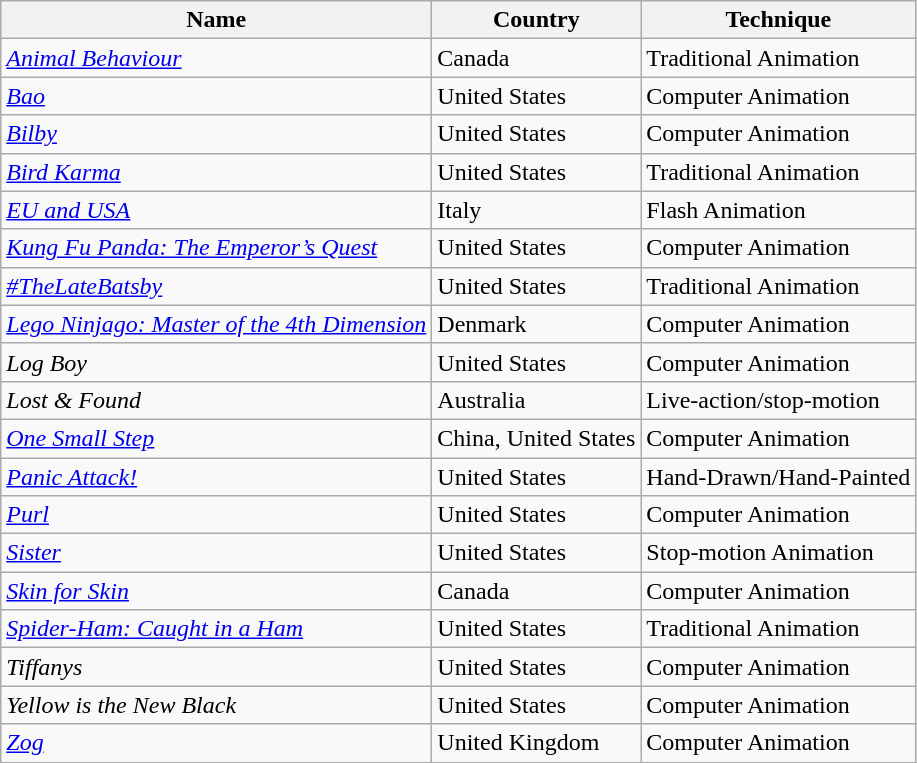<table class="wikitable sortable">
<tr>
<th>Name</th>
<th>Country</th>
<th>Technique</th>
</tr>
<tr>
<td><em><a href='#'>Animal Behaviour</a></em></td>
<td>Canada</td>
<td>Traditional Animation</td>
</tr>
<tr>
<td><em><a href='#'>Bao</a></em></td>
<td>United States</td>
<td>Computer Animation</td>
</tr>
<tr>
<td><em><a href='#'>Bilby</a></em></td>
<td>United States</td>
<td>Computer Animation</td>
</tr>
<tr>
<td><em><a href='#'>Bird Karma</a></em></td>
<td>United States</td>
<td>Traditional Animation</td>
</tr>
<tr>
<td><em><a href='#'>EU and USA</a></em></td>
<td>Italy</td>
<td>Flash Animation</td>
</tr>
<tr>
<td><em><a href='#'>Kung Fu Panda: The Emperor’s Quest</a></em></td>
<td>United States</td>
<td>Computer Animation</td>
</tr>
<tr>
<td><em><a href='#'>#TheLateBatsby</a></em></td>
<td>United States</td>
<td>Traditional Animation</td>
</tr>
<tr>
<td><em><a href='#'>Lego Ninjago: Master of the 4th Dimension</a></em></td>
<td>Denmark</td>
<td>Computer Animation</td>
</tr>
<tr>
<td><em>Log Boy</em></td>
<td>United States</td>
<td>Computer Animation</td>
</tr>
<tr>
<td><em>Lost & Found</em></td>
<td>Australia</td>
<td>Live-action/stop-motion</td>
</tr>
<tr>
<td><em><a href='#'>One Small Step</a></em></td>
<td>China, United States</td>
<td>Computer Animation</td>
</tr>
<tr>
<td><em><a href='#'>Panic Attack!</a></em></td>
<td>United States</td>
<td>Hand-Drawn/Hand-Painted</td>
</tr>
<tr>
<td><em><a href='#'>Purl</a></em></td>
<td>United States</td>
<td>Computer Animation</td>
</tr>
<tr>
<td><em><a href='#'>Sister</a></em></td>
<td>United States</td>
<td>Stop-motion Animation</td>
</tr>
<tr>
<td><em><a href='#'>Skin for Skin</a></em></td>
<td>Canada</td>
<td>Computer Animation</td>
</tr>
<tr>
<td><em><a href='#'>Spider-Ham: Caught in a Ham</a></em></td>
<td>United States</td>
<td>Traditional Animation</td>
</tr>
<tr>
<td><em>Tiffanys</em></td>
<td>United States</td>
<td>Computer Animation</td>
</tr>
<tr>
<td><em>Yellow is the New Black</em></td>
<td>United States</td>
<td>Computer Animation</td>
</tr>
<tr>
<td><em><a href='#'>Zog</a></em></td>
<td>United Kingdom</td>
<td>Computer Animation</td>
</tr>
</table>
